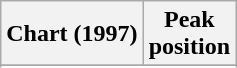<table class="wikitable plainrowheaders sortable" style="text-align:center;">
<tr>
<th scope="col">Chart (1997)</th>
<th scope="col">Peak<br>position</th>
</tr>
<tr>
</tr>
<tr>
</tr>
<tr>
</tr>
<tr>
</tr>
<tr>
</tr>
</table>
